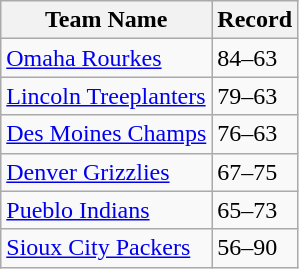<table class="wikitable">
<tr>
<th>Team Name</th>
<th>Record</th>
</tr>
<tr>
<td><a href='#'>Omaha Rourkes</a></td>
<td>84–63</td>
</tr>
<tr>
<td><a href='#'>Lincoln Treeplanters</a></td>
<td>79–63</td>
</tr>
<tr>
<td><a href='#'>Des Moines Champs</a></td>
<td>76–63</td>
</tr>
<tr>
<td><a href='#'>Denver Grizzlies</a></td>
<td>67–75</td>
</tr>
<tr>
<td><a href='#'>Pueblo Indians</a></td>
<td>65–73</td>
</tr>
<tr>
<td><a href='#'>Sioux City Packers</a></td>
<td>56–90</td>
</tr>
</table>
